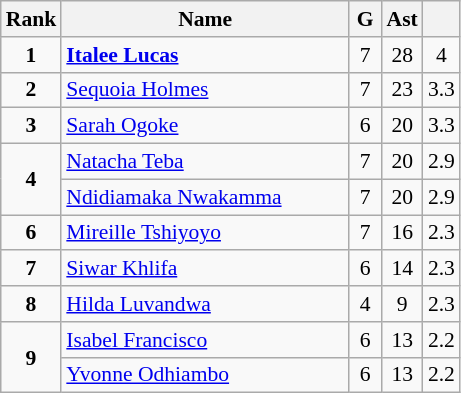<table class="wikitable" style="text-align:center; font-size:90%;">
<tr>
<th width=10px>Rank</th>
<th width=185px>Name</th>
<th width=15px>G</th>
<th width=10px>Ast</th>
<th width=10px></th>
</tr>
<tr>
<td><strong>1</strong></td>
<td align=left> <strong><a href='#'>Italee Lucas</a></strong></td>
<td>7</td>
<td>28</td>
<td>4</td>
</tr>
<tr>
<td><strong>2</strong></td>
<td align=left> <a href='#'>Sequoia Holmes</a></td>
<td>7</td>
<td>23</td>
<td>3.3</td>
</tr>
<tr>
<td><strong>3</strong></td>
<td align=left> <a href='#'>Sarah Ogoke</a></td>
<td>6</td>
<td>20</td>
<td>3.3</td>
</tr>
<tr>
<td rowspan=2><strong>4</strong></td>
<td align=left> <a href='#'>Natacha Teba</a></td>
<td>7</td>
<td>20</td>
<td>2.9</td>
</tr>
<tr>
<td align=left> <a href='#'>Ndidiamaka Nwakamma</a></td>
<td>7</td>
<td>20</td>
<td>2.9</td>
</tr>
<tr>
<td><strong>6</strong></td>
<td align=left> <a href='#'>Mireille Tshiyoyo</a></td>
<td>7</td>
<td>16</td>
<td>2.3</td>
</tr>
<tr>
<td><strong>7</strong></td>
<td align=left> <a href='#'>Siwar Khlifa</a></td>
<td>6</td>
<td>14</td>
<td>2.3</td>
</tr>
<tr>
<td><strong>8</strong></td>
<td align=left> <a href='#'>Hilda Luvandwa</a></td>
<td>4</td>
<td>9</td>
<td>2.3</td>
</tr>
<tr>
<td rowspan=2><strong>9</strong></td>
<td align=left> <a href='#'>Isabel Francisco</a></td>
<td>6</td>
<td>13</td>
<td>2.2</td>
</tr>
<tr>
<td align=left> <a href='#'>Yvonne Odhiambo</a></td>
<td>6</td>
<td>13</td>
<td>2.2</td>
</tr>
</table>
